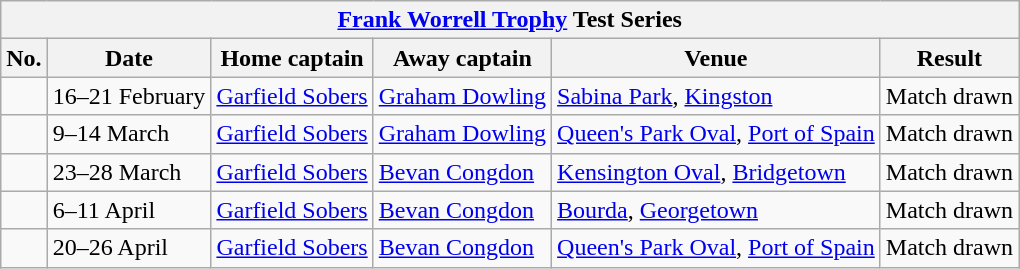<table class="wikitable">
<tr>
<th colspan="9"><a href='#'>Frank Worrell Trophy</a> Test Series</th>
</tr>
<tr>
<th>No.</th>
<th>Date</th>
<th>Home captain</th>
<th>Away captain</th>
<th>Venue</th>
<th>Result</th>
</tr>
<tr>
<td></td>
<td>16–21 February</td>
<td><a href='#'>Garfield Sobers</a></td>
<td><a href='#'>Graham Dowling</a></td>
<td><a href='#'>Sabina Park</a>, <a href='#'>Kingston</a></td>
<td>Match drawn</td>
</tr>
<tr>
<td></td>
<td>9–14 March</td>
<td><a href='#'>Garfield Sobers</a></td>
<td><a href='#'>Graham Dowling</a></td>
<td><a href='#'>Queen's Park Oval</a>, <a href='#'>Port of Spain</a></td>
<td>Match drawn</td>
</tr>
<tr>
<td></td>
<td>23–28 March</td>
<td><a href='#'>Garfield Sobers</a></td>
<td><a href='#'>Bevan Congdon</a></td>
<td><a href='#'>Kensington Oval</a>, <a href='#'>Bridgetown</a></td>
<td>Match drawn</td>
</tr>
<tr>
<td></td>
<td>6–11 April</td>
<td><a href='#'>Garfield Sobers</a></td>
<td><a href='#'>Bevan Congdon</a></td>
<td><a href='#'>Bourda</a>, <a href='#'>Georgetown</a></td>
<td>Match drawn</td>
</tr>
<tr>
<td></td>
<td>20–26 April</td>
<td><a href='#'>Garfield Sobers</a></td>
<td><a href='#'>Bevan Congdon</a></td>
<td><a href='#'>Queen's Park Oval</a>, <a href='#'>Port of Spain</a></td>
<td>Match drawn</td>
</tr>
</table>
